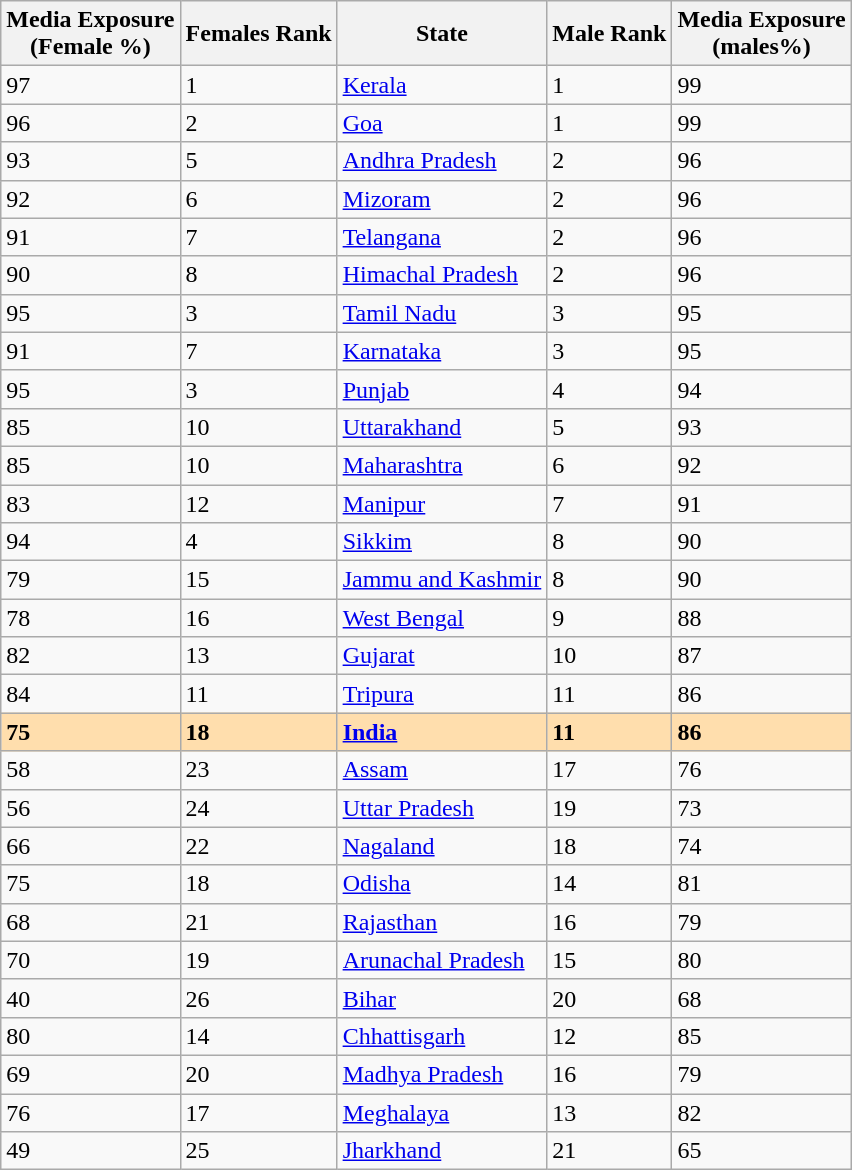<table class="sortable wikitable">
<tr>
<th>Media Exposure<br>(Female %)</th>
<th>Females Rank</th>
<th>State</th>
<th>Male Rank</th>
<th>Media Exposure<br>(males%)</th>
</tr>
<tr>
<td>97</td>
<td>1</td>
<td><a href='#'>Kerala</a></td>
<td>1</td>
<td>99</td>
</tr>
<tr>
<td>96</td>
<td>2</td>
<td><a href='#'>Goa</a></td>
<td>1</td>
<td>99</td>
</tr>
<tr>
<td>93</td>
<td>5</td>
<td><a href='#'>Andhra Pradesh</a></td>
<td>2</td>
<td>96</td>
</tr>
<tr>
<td>92</td>
<td>6</td>
<td><a href='#'>Mizoram</a></td>
<td>2</td>
<td>96</td>
</tr>
<tr>
<td>91</td>
<td>7</td>
<td><a href='#'>Telangana</a></td>
<td>2</td>
<td>96</td>
</tr>
<tr>
<td>90</td>
<td>8</td>
<td><a href='#'>Himachal Pradesh</a></td>
<td>2</td>
<td>96</td>
</tr>
<tr>
<td>95</td>
<td>3</td>
<td><a href='#'>Tamil Nadu</a></td>
<td>3</td>
<td>95</td>
</tr>
<tr>
<td>91</td>
<td>7</td>
<td><a href='#'>Karnataka</a></td>
<td>3</td>
<td>95</td>
</tr>
<tr>
<td>95</td>
<td>3</td>
<td><a href='#'>Punjab</a></td>
<td>4</td>
<td>94</td>
</tr>
<tr>
<td>85</td>
<td>10</td>
<td><a href='#'>Uttarakhand</a></td>
<td>5</td>
<td>93</td>
</tr>
<tr>
<td>85</td>
<td>10</td>
<td><a href='#'>Maharashtra</a></td>
<td>6</td>
<td>92</td>
</tr>
<tr>
<td>83</td>
<td>12</td>
<td><a href='#'>Manipur</a></td>
<td>7</td>
<td>91</td>
</tr>
<tr>
<td>94</td>
<td>4</td>
<td><a href='#'>Sikkim</a></td>
<td>8</td>
<td>90</td>
</tr>
<tr>
<td>79</td>
<td>15</td>
<td><a href='#'>Jammu and Kashmir</a></td>
<td>8</td>
<td>90</td>
</tr>
<tr>
<td>78</td>
<td>16</td>
<td><a href='#'>West Bengal</a></td>
<td>9</td>
<td>88</td>
</tr>
<tr>
<td>82</td>
<td>13</td>
<td><a href='#'>Gujarat</a></td>
<td>10</td>
<td>87</td>
</tr>
<tr>
<td>84</td>
<td>11</td>
<td><a href='#'>Tripura</a></td>
<td>11</td>
<td>86</td>
</tr>
<tr bgcolor="#ffdead">
<td><strong>75</strong></td>
<td><strong>18</strong></td>
<td><strong><a href='#'>India</a></strong></td>
<td><strong>11</strong></td>
<td><strong>86</strong></td>
</tr>
<tr>
<td>58</td>
<td>23</td>
<td><a href='#'>Assam</a></td>
<td>17</td>
<td>76</td>
</tr>
<tr>
<td>56</td>
<td>24</td>
<td><a href='#'>Uttar Pradesh</a></td>
<td>19</td>
<td>73</td>
</tr>
<tr>
<td>66</td>
<td>22</td>
<td><a href='#'>Nagaland</a></td>
<td>18</td>
<td>74</td>
</tr>
<tr>
<td>75</td>
<td>18</td>
<td><a href='#'>Odisha</a></td>
<td>14</td>
<td>81</td>
</tr>
<tr>
<td>68</td>
<td>21</td>
<td><a href='#'>Rajasthan</a></td>
<td>16</td>
<td>79</td>
</tr>
<tr>
<td>70</td>
<td>19</td>
<td><a href='#'>Arunachal Pradesh</a></td>
<td>15</td>
<td>80</td>
</tr>
<tr>
<td>40</td>
<td>26</td>
<td><a href='#'>Bihar</a></td>
<td>20</td>
<td>68</td>
</tr>
<tr>
<td>80</td>
<td>14</td>
<td><a href='#'>Chhattisgarh</a></td>
<td>12</td>
<td>85</td>
</tr>
<tr>
<td>69</td>
<td>20</td>
<td><a href='#'>Madhya Pradesh</a></td>
<td>16</td>
<td>79</td>
</tr>
<tr>
<td>76</td>
<td>17</td>
<td><a href='#'>Meghalaya</a></td>
<td>13</td>
<td>82</td>
</tr>
<tr>
<td>49</td>
<td>25</td>
<td><a href='#'>Jharkhand</a></td>
<td>21</td>
<td>65</td>
</tr>
</table>
